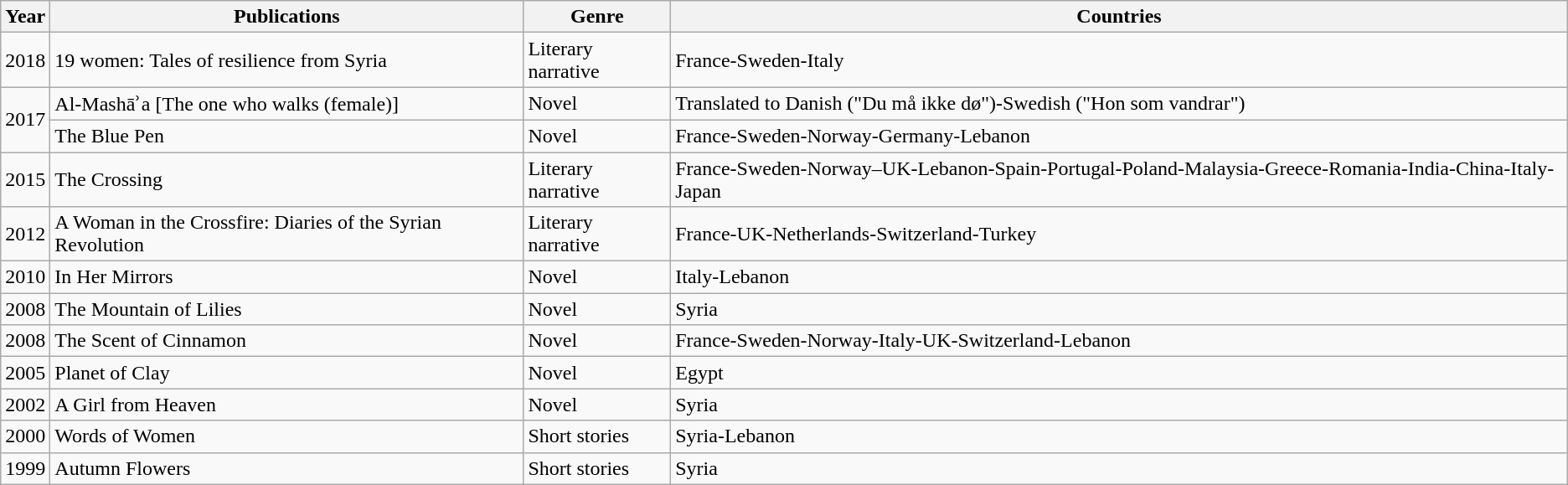<table class="wikitable">
<tr>
<th>Year</th>
<th>Publications</th>
<th>Genre</th>
<th>Countries</th>
</tr>
<tr>
<td>2018</td>
<td>19 women: Tales of resilience from Syria</td>
<td>Literary narrative</td>
<td>France-Sweden-Italy</td>
</tr>
<tr>
<td rowspan="2">2017</td>
<td>Al-Mashāʾa [The one who walks (female)]</td>
<td>Novel</td>
<td>Translated to Danish ("Du må ikke dø")-Swedish ("Hon som vandrar")</td>
</tr>
<tr>
<td>The Blue Pen</td>
<td>Novel</td>
<td>France-Sweden-Norway-Germany-Lebanon</td>
</tr>
<tr>
<td>2015</td>
<td>The  Crossing</td>
<td>Literary narrative</td>
<td>France-Sweden-Norway–UK-Lebanon-Spain-Portugal-Poland-Malaysia-Greece-Romania-India-China-Italy-Japan</td>
</tr>
<tr>
<td>2012</td>
<td>A Woman in the Crossfire: Diaries of the Syrian Revolution</td>
<td>Literary narrative</td>
<td>France-UK-Netherlands-Switzerland-Turkey</td>
</tr>
<tr>
<td>2010</td>
<td>In Her Mirrors</td>
<td>Novel</td>
<td>Italy-Lebanon</td>
</tr>
<tr>
<td>2008</td>
<td>The Mountain of Lilies</td>
<td>Novel</td>
<td>Syria</td>
</tr>
<tr>
<td>2008</td>
<td>The Scent of Cinnamon</td>
<td>Novel</td>
<td>France-Sweden-Norway-Italy-UK-Switzerland-Lebanon</td>
</tr>
<tr>
<td>2005</td>
<td>Planet of Clay</td>
<td>Novel</td>
<td>Egypt</td>
</tr>
<tr>
<td>2002</td>
<td>A Girl from Heaven</td>
<td>Novel</td>
<td>Syria</td>
</tr>
<tr>
<td>2000</td>
<td>Words of Women</td>
<td>Short stories</td>
<td>Syria-Lebanon</td>
</tr>
<tr>
<td>1999</td>
<td>Autumn Flowers</td>
<td>Short stories</td>
<td>Syria</td>
</tr>
</table>
